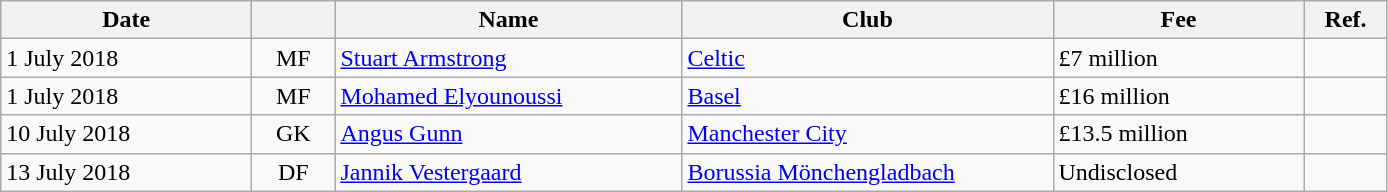<table class="wikitable plainrowheaders">
<tr>
<th scope="col" style="width:10em;">Date</th>
<th scope="col" style="width:3em;"></th>
<th scope="col" style="width:14em;">Name</th>
<th scope="col" style="width:15em;">Club</th>
<th scope="col" style="width:10em;">Fee</th>
<th scope="col" style="width:3em;">Ref.</th>
</tr>
<tr>
<td>1 July 2018</td>
<td align="center">MF</td>
<td> <a href='#'>Stuart Armstrong</a></td>
<td> <a href='#'>Celtic</a></td>
<td>£7 million</td>
<td align="center"></td>
</tr>
<tr>
<td>1 July 2018</td>
<td align="center">MF</td>
<td> <a href='#'>Mohamed Elyounoussi</a></td>
<td> <a href='#'>Basel</a></td>
<td>£16 million</td>
<td align="center"></td>
</tr>
<tr>
<td>10 July 2018</td>
<td align="center">GK</td>
<td> <a href='#'>Angus Gunn</a></td>
<td> <a href='#'>Manchester City</a></td>
<td>£13.5 million</td>
<td align="center"></td>
</tr>
<tr>
<td>13 July 2018</td>
<td align="center">DF</td>
<td> <a href='#'>Jannik Vestergaard</a></td>
<td> <a href='#'>Borussia Mönchengladbach</a></td>
<td>Undisclosed</td>
<td align="center"></td>
</tr>
</table>
